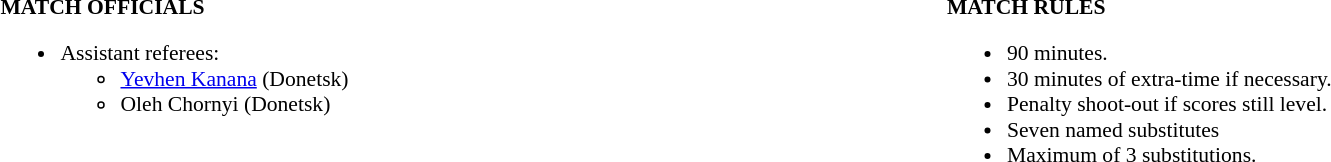<table style="width:100%; font-size:90%;">
<tr>
<td style="width:50%; vertical-align:top;"><br><strong>MATCH OFFICIALS</strong><ul><li>Assistant referees:<ul><li><a href='#'>Yevhen Kanana</a> (Donetsk)</li><li>Oleh Chornyi (Donetsk)</li></ul></li></ul></td>
<td style="width:50%; vertical-align:top;"><br><strong>MATCH RULES</strong><ul><li>90 minutes.</li><li>30 minutes of extra-time if necessary.</li><li>Penalty shoot-out if scores still level.</li><li>Seven named substitutes</li><li>Maximum of 3 substitutions.</li></ul></td>
</tr>
</table>
